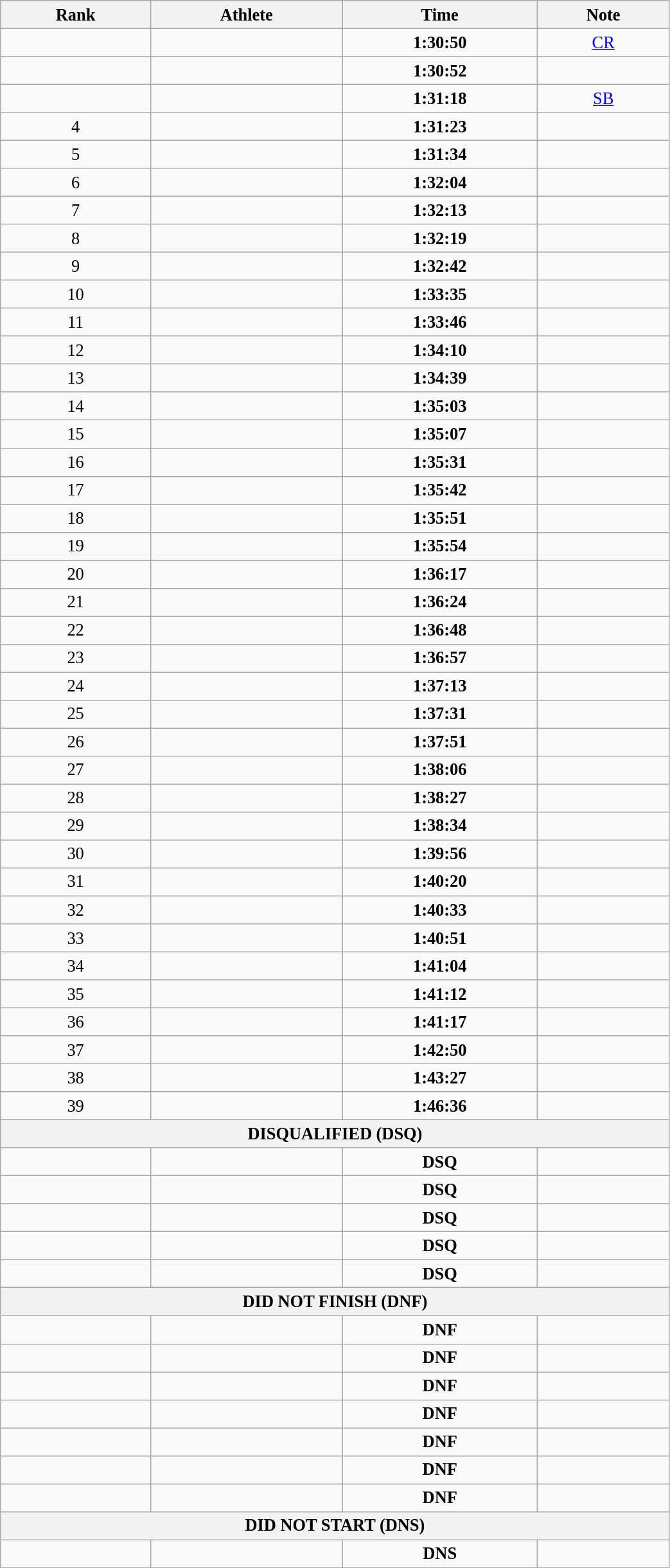<table class="wikitable" style=" text-align:center; font-size:110%;" width="55%">
<tr>
<th>Rank</th>
<th>Athlete</th>
<th>Time</th>
<th>Note</th>
</tr>
<tr>
<td></td>
<td align=left></td>
<td><strong>1:30:50</strong></td>
<td><a href='#'>CR</a></td>
</tr>
<tr>
<td></td>
<td align=left></td>
<td><strong>1:30:52</strong></td>
<td></td>
</tr>
<tr>
<td></td>
<td align=left></td>
<td><strong>1:31:18</strong></td>
<td><a href='#'>SB</a></td>
</tr>
<tr>
<td>4</td>
<td align=left></td>
<td><strong>1:31:23</strong></td>
<td></td>
</tr>
<tr>
<td>5</td>
<td align=left></td>
<td><strong>1:31:34</strong></td>
<td></td>
</tr>
<tr>
<td>6</td>
<td align=left></td>
<td><strong>1:32:04</strong></td>
<td></td>
</tr>
<tr>
<td>7</td>
<td align=left></td>
<td><strong>1:32:13</strong></td>
<td></td>
</tr>
<tr>
<td>8</td>
<td align=left></td>
<td><strong>1:32:19</strong></td>
<td></td>
</tr>
<tr>
<td>9</td>
<td align=left></td>
<td><strong>1:32:42</strong></td>
<td></td>
</tr>
<tr>
<td>10</td>
<td align=left></td>
<td><strong>1:33:35</strong></td>
<td></td>
</tr>
<tr>
<td>11</td>
<td align=left></td>
<td><strong>1:33:46</strong></td>
<td></td>
</tr>
<tr>
<td>12</td>
<td align=left></td>
<td><strong>1:34:10</strong></td>
<td></td>
</tr>
<tr>
<td>13</td>
<td align=left></td>
<td><strong>1:34:39</strong></td>
<td></td>
</tr>
<tr>
<td>14</td>
<td align=left></td>
<td><strong>1:35:03</strong></td>
<td></td>
</tr>
<tr>
<td>15</td>
<td align=left></td>
<td><strong>1:35:07</strong></td>
<td></td>
</tr>
<tr>
<td>16</td>
<td align=left></td>
<td><strong>1:35:31</strong></td>
<td></td>
</tr>
<tr>
<td>17</td>
<td align=left></td>
<td><strong>1:35:42</strong></td>
<td></td>
</tr>
<tr>
<td>18</td>
<td align=left></td>
<td><strong>1:35:51</strong></td>
<td></td>
</tr>
<tr>
<td>19</td>
<td align=left></td>
<td><strong>1:35:54</strong></td>
<td></td>
</tr>
<tr>
<td>20</td>
<td align=left></td>
<td><strong>1:36:17</strong></td>
<td></td>
</tr>
<tr>
<td>21</td>
<td align=left></td>
<td><strong>1:36:24</strong></td>
<td></td>
</tr>
<tr>
<td>22</td>
<td align=left></td>
<td><strong>1:36:48</strong></td>
<td></td>
</tr>
<tr>
<td>23</td>
<td align=left></td>
<td><strong>1:36:57</strong></td>
<td></td>
</tr>
<tr>
<td>24</td>
<td align=left></td>
<td><strong>1:37:13</strong></td>
<td></td>
</tr>
<tr>
<td>25</td>
<td align=left></td>
<td><strong>1:37:31</strong></td>
<td></td>
</tr>
<tr>
<td>26</td>
<td align=left></td>
<td><strong>1:37:51</strong></td>
<td></td>
</tr>
<tr>
<td>27</td>
<td align=left></td>
<td><strong>1:38:06</strong></td>
<td></td>
</tr>
<tr>
<td>28</td>
<td align=left></td>
<td><strong>1:38:27</strong></td>
<td></td>
</tr>
<tr>
<td>29</td>
<td align=left></td>
<td><strong>1:38:34</strong></td>
<td></td>
</tr>
<tr>
<td>30</td>
<td align=left></td>
<td><strong>1:39:56</strong></td>
<td></td>
</tr>
<tr>
<td>31</td>
<td align=left></td>
<td><strong>1:40:20</strong></td>
<td></td>
</tr>
<tr>
<td>32</td>
<td align=left></td>
<td><strong>1:40:33</strong></td>
<td></td>
</tr>
<tr>
<td>33</td>
<td align=left></td>
<td><strong>1:40:51</strong></td>
<td></td>
</tr>
<tr>
<td>34</td>
<td align=left></td>
<td><strong>1:41:04</strong></td>
<td></td>
</tr>
<tr>
<td>35</td>
<td align=left></td>
<td><strong>1:41:12</strong></td>
<td></td>
</tr>
<tr>
<td>36</td>
<td align=left></td>
<td><strong>1:41:17</strong></td>
<td></td>
</tr>
<tr>
<td>37</td>
<td align=left></td>
<td><strong>1:42:50</strong></td>
<td></td>
</tr>
<tr>
<td>38</td>
<td align=left></td>
<td><strong>1:43:27</strong></td>
<td></td>
</tr>
<tr>
<td>39</td>
<td align=left></td>
<td><strong>1:46:36</strong></td>
<td></td>
</tr>
<tr>
<th colspan="4">DISQUALIFIED (DSQ)</th>
</tr>
<tr>
<td></td>
<td align=left></td>
<td><strong>DSQ</strong></td>
<td></td>
</tr>
<tr>
<td></td>
<td align=left></td>
<td><strong>DSQ</strong></td>
<td></td>
</tr>
<tr>
<td></td>
<td align=left></td>
<td><strong>DSQ</strong></td>
<td></td>
</tr>
<tr>
<td></td>
<td align=left></td>
<td><strong>DSQ</strong></td>
<td></td>
</tr>
<tr>
<td></td>
<td align=left></td>
<td><strong>DSQ</strong></td>
<td></td>
</tr>
<tr>
<th colspan="4">DID NOT FINISH (DNF)</th>
</tr>
<tr>
<td></td>
<td align=left></td>
<td><strong>DNF</strong></td>
<td></td>
</tr>
<tr>
<td></td>
<td align=left></td>
<td><strong>DNF</strong></td>
<td></td>
</tr>
<tr>
<td></td>
<td align=left></td>
<td><strong>DNF</strong></td>
<td></td>
</tr>
<tr>
<td></td>
<td align=left></td>
<td><strong>DNF</strong></td>
<td></td>
</tr>
<tr>
<td></td>
<td align=left></td>
<td><strong>DNF</strong></td>
<td></td>
</tr>
<tr>
<td></td>
<td align=left></td>
<td><strong>DNF</strong></td>
<td></td>
</tr>
<tr>
<td></td>
<td align=left></td>
<td><strong>DNF</strong></td>
<td></td>
</tr>
<tr>
<th colspan="4">DID NOT START (DNS)</th>
</tr>
<tr>
<td></td>
<td align=left></td>
<td><strong>DNS</strong></td>
<td></td>
</tr>
</table>
